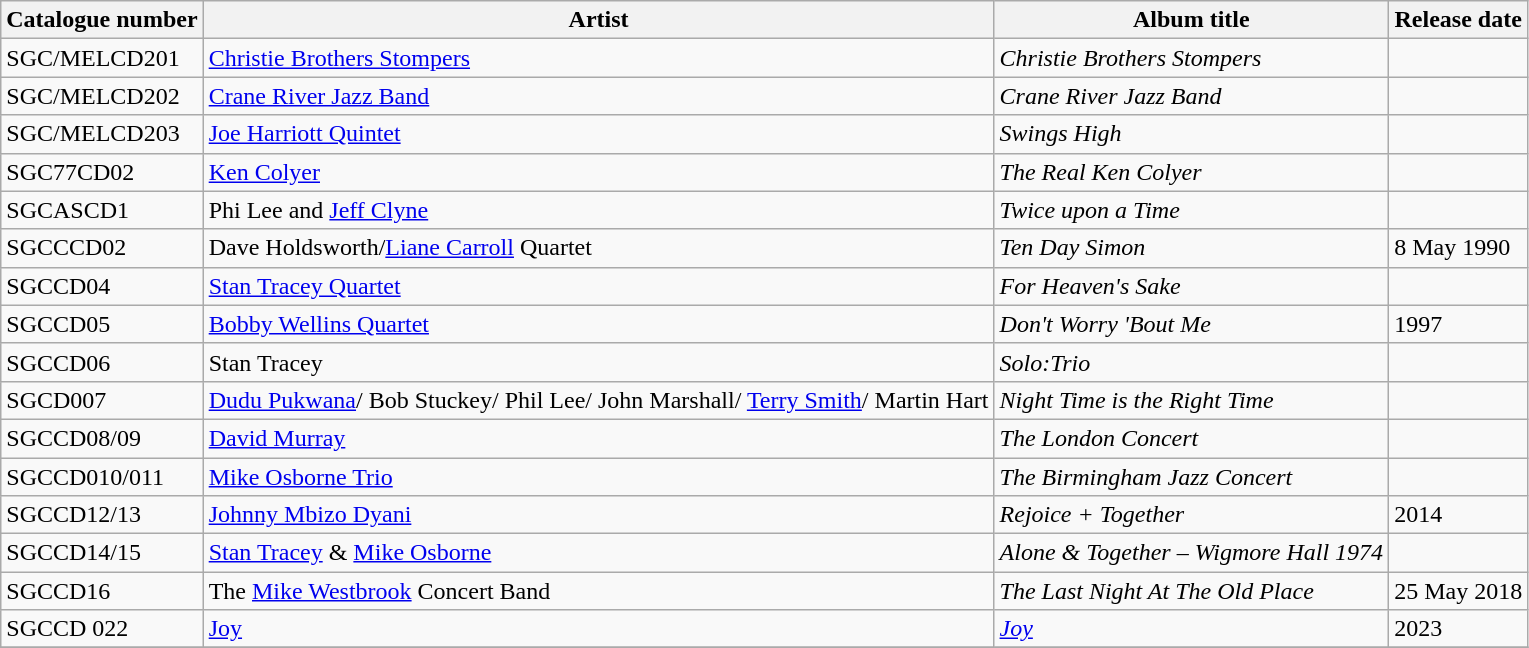<table class="wikitable">
<tr>
<th>Catalogue number</th>
<th>Artist</th>
<th>Album title</th>
<th>Release date</th>
</tr>
<tr>
<td>SGC/MELCD201</td>
<td><a href='#'>Christie Brothers Stompers</a></td>
<td><em>Christie Brothers Stompers</em></td>
<td></td>
</tr>
<tr>
<td>SGC/MELCD202</td>
<td><a href='#'>Crane River Jazz Band</a></td>
<td><em>Crane River Jazz Band</em></td>
<td></td>
</tr>
<tr>
<td>SGC/MELCD203</td>
<td><a href='#'>Joe Harriott Quintet</a></td>
<td><em>Swings High</em></td>
<td></td>
</tr>
<tr>
<td>SGC77CD02</td>
<td><a href='#'>Ken Colyer</a></td>
<td><em>The Real Ken Colyer</em></td>
<td></td>
</tr>
<tr>
<td>SGCASCD1</td>
<td>Phi Lee and <a href='#'>Jeff Clyne</a></td>
<td><em>Twice upon a Time</em></td>
<td></td>
</tr>
<tr>
<td>SGCCCD02</td>
<td>Dave Holdsworth/<a href='#'>Liane Carroll</a> Quartet</td>
<td><em>Ten Day Simon</em></td>
<td>8 May 1990</td>
</tr>
<tr>
<td>SGCCD04</td>
<td><a href='#'>Stan Tracey Quartet</a></td>
<td><em>For Heaven's Sake</em></td>
<td></td>
</tr>
<tr>
<td>SGCCD05</td>
<td><a href='#'>Bobby Wellins Quartet</a></td>
<td><em>Don't Worry 'Bout Me</em></td>
<td>1997</td>
</tr>
<tr>
<td>SGCCD06</td>
<td>Stan Tracey</td>
<td><em>Solo:Trio</em></td>
<td></td>
</tr>
<tr>
<td>SGCD007</td>
<td><a href='#'>Dudu Pukwana</a>/ Bob Stuckey/ Phil Lee/ John Marshall/ <a href='#'>Terry Smith</a>/ Martin Hart</td>
<td><em>Night Time is the Right Time</em></td>
<td></td>
</tr>
<tr>
<td>SGCCD08/09</td>
<td><a href='#'>David Murray</a></td>
<td><em>The London Concert</em></td>
<td></td>
</tr>
<tr>
<td>SGCCD010/011</td>
<td><a href='#'>Mike Osborne Trio</a></td>
<td><em>The Birmingham Jazz Concert</em></td>
<td></td>
</tr>
<tr>
<td>SGCCD12/13</td>
<td><a href='#'>Johnny Mbizo Dyani</a></td>
<td><em>Rejoice + Together </em></td>
<td>2014</td>
</tr>
<tr>
<td>SGCCD14/15</td>
<td><a href='#'>Stan Tracey</a> & <a href='#'>Mike Osborne</a></td>
<td><em>Alone & Together – Wigmore Hall 1974</em></td>
<td></td>
</tr>
<tr>
<td>SGCCD16</td>
<td>The <a href='#'>Mike Westbrook</a> Concert Band</td>
<td><em>The Last Night At The Old Place</em></td>
<td>25 May 2018</td>
</tr>
<tr>
<td>SGCCD 022</td>
<td><a href='#'>Joy</a></td>
<td><em><a href='#'>Joy</a></em></td>
<td>2023</td>
</tr>
<tr>
</tr>
</table>
